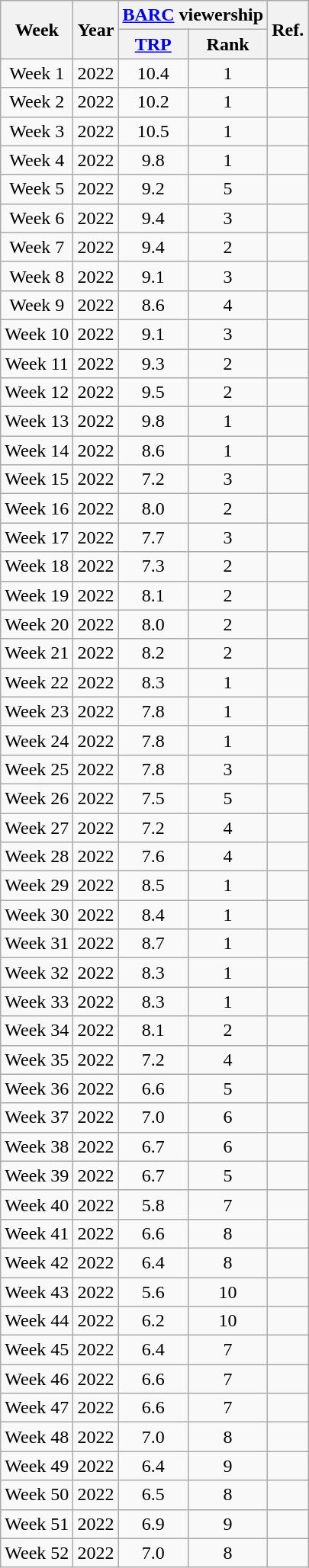<table class="wikitable sortable" style="text-align:center">
<tr>
<th rowspan="2">Week</th>
<th rowspan="2">Year</th>
<th colspan="2"><a href='#'>BARC</a> viewership</th>
<th rowspan="2">Ref.</th>
</tr>
<tr>
<th><a href='#'>TRP</a></th>
<th>Rank</th>
</tr>
<tr>
<td>Week 1</td>
<td>2022</td>
<td>10.4</td>
<td>1</td>
<td></td>
</tr>
<tr>
<td>Week 2</td>
<td>2022</td>
<td>10.2</td>
<td>1</td>
<td></td>
</tr>
<tr>
<td>Week 3</td>
<td>2022</td>
<td>10.5</td>
<td>1</td>
<td></td>
</tr>
<tr>
<td>Week 4</td>
<td>2022</td>
<td>9.8</td>
<td>1</td>
<td></td>
</tr>
<tr>
<td>Week 5</td>
<td>2022</td>
<td>9.2</td>
<td>5</td>
<td></td>
</tr>
<tr>
<td>Week 6</td>
<td>2022</td>
<td>9.4</td>
<td>3</td>
<td></td>
</tr>
<tr>
<td>Week 7</td>
<td>2022</td>
<td>9.4</td>
<td>2</td>
<td></td>
</tr>
<tr>
<td>Week 8</td>
<td>2022</td>
<td>9.1</td>
<td>3</td>
<td></td>
</tr>
<tr>
<td>Week 9</td>
<td>2022</td>
<td>8.6</td>
<td>4</td>
<td></td>
</tr>
<tr>
<td>Week 10</td>
<td>2022</td>
<td>9.1</td>
<td>3</td>
<td></td>
</tr>
<tr>
<td>Week 11</td>
<td>2022</td>
<td>9.3</td>
<td>2</td>
<td></td>
</tr>
<tr>
<td>Week 12</td>
<td>2022</td>
<td>9.5</td>
<td>2</td>
<td></td>
</tr>
<tr>
<td>Week 13</td>
<td>2022</td>
<td>9.8</td>
<td>1</td>
<td></td>
</tr>
<tr>
<td>Week 14</td>
<td>2022</td>
<td>8.6</td>
<td>1</td>
<td></td>
</tr>
<tr>
<td>Week 15</td>
<td>2022</td>
<td>7.2</td>
<td>3</td>
<td></td>
</tr>
<tr>
<td>Week 16</td>
<td>2022</td>
<td>8.0</td>
<td>2</td>
<td></td>
</tr>
<tr>
<td>Week 17</td>
<td>2022</td>
<td>7.7</td>
<td>3</td>
<td></td>
</tr>
<tr>
<td>Week 18</td>
<td>2022</td>
<td>7.3</td>
<td>2</td>
<td></td>
</tr>
<tr>
<td>Week 19</td>
<td>2022</td>
<td>8.1</td>
<td>2</td>
<td></td>
</tr>
<tr>
<td>Week 20</td>
<td>2022</td>
<td>8.0</td>
<td>2</td>
<td></td>
</tr>
<tr>
<td>Week 21</td>
<td>2022</td>
<td>8.2</td>
<td>2</td>
<td></td>
</tr>
<tr>
<td>Week 22</td>
<td>2022</td>
<td>8.3</td>
<td>1</td>
<td></td>
</tr>
<tr>
<td>Week 23</td>
<td>2022</td>
<td>7.8</td>
<td>1</td>
<td></td>
</tr>
<tr>
<td>Week 24</td>
<td>2022</td>
<td>7.8</td>
<td>1</td>
<td></td>
</tr>
<tr>
<td>Week 25</td>
<td>2022</td>
<td>7.8</td>
<td>3</td>
<td></td>
</tr>
<tr>
<td>Week 26</td>
<td>2022</td>
<td>7.5</td>
<td>5</td>
<td></td>
</tr>
<tr>
<td>Week 27</td>
<td>2022</td>
<td>7.2</td>
<td>4</td>
<td></td>
</tr>
<tr>
<td>Week 28</td>
<td>2022</td>
<td>7.6</td>
<td>4</td>
<td></td>
</tr>
<tr>
<td>Week 29</td>
<td>2022</td>
<td>8.5</td>
<td>1</td>
<td></td>
</tr>
<tr>
<td>Week 30</td>
<td>2022</td>
<td>8.4</td>
<td>1</td>
<td></td>
</tr>
<tr>
<td>Week 31</td>
<td>2022</td>
<td>8.7</td>
<td>1</td>
<td></td>
</tr>
<tr>
<td>Week 32</td>
<td>2022</td>
<td>8.3</td>
<td>1</td>
<td></td>
</tr>
<tr>
<td>Week 33</td>
<td>2022</td>
<td>8.3</td>
<td>1</td>
<td></td>
</tr>
<tr>
<td>Week 34</td>
<td>2022</td>
<td>8.1</td>
<td>2</td>
<td></td>
</tr>
<tr>
<td>Week 35</td>
<td>2022</td>
<td>7.2</td>
<td>4</td>
<td></td>
</tr>
<tr>
<td>Week 36</td>
<td>2022</td>
<td>6.6</td>
<td>5</td>
<td></td>
</tr>
<tr>
<td>Week 37</td>
<td>2022</td>
<td>7.0</td>
<td>6</td>
<td></td>
</tr>
<tr>
<td>Week 38</td>
<td>2022</td>
<td>6.7</td>
<td>6</td>
<td></td>
</tr>
<tr>
<td>Week 39</td>
<td>2022</td>
<td>6.7</td>
<td>5</td>
<td></td>
</tr>
<tr>
<td>Week 40</td>
<td>2022</td>
<td>5.8</td>
<td>7</td>
<td></td>
</tr>
<tr>
<td>Week 41</td>
<td>2022</td>
<td>6.6</td>
<td>8</td>
<td></td>
</tr>
<tr>
<td>Week 42</td>
<td>2022</td>
<td>6.4</td>
<td>8</td>
<td></td>
</tr>
<tr>
<td>Week 43</td>
<td>2022</td>
<td>5.6</td>
<td>10</td>
<td></td>
</tr>
<tr>
<td>Week 44</td>
<td>2022</td>
<td>6.2</td>
<td>10</td>
<td></td>
</tr>
<tr>
<td>Week 45</td>
<td>2022</td>
<td>6.4</td>
<td>7</td>
<td></td>
</tr>
<tr>
<td>Week 46</td>
<td>2022</td>
<td>6.6</td>
<td>7</td>
<td></td>
</tr>
<tr>
<td>Week 47</td>
<td>2022</td>
<td>6.6</td>
<td>7</td>
<td></td>
</tr>
<tr>
<td>Week 48</td>
<td>2022</td>
<td>7.0</td>
<td>8</td>
<td></td>
</tr>
<tr>
<td>Week 49</td>
<td>2022</td>
<td>6.4</td>
<td>9</td>
<td></td>
</tr>
<tr>
<td>Week 50</td>
<td>2022</td>
<td>6.5</td>
<td>8</td>
<td></td>
</tr>
<tr>
<td>Week 51</td>
<td>2022</td>
<td>6.9</td>
<td>9</td>
<td></td>
</tr>
<tr>
<td>Week 52</td>
<td>2022</td>
<td>7.0</td>
<td>8</td>
<td></td>
</tr>
</table>
